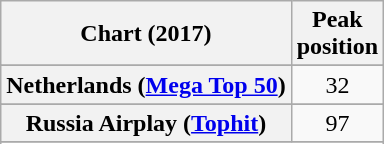<table class="wikitable sortable plainrowheaders" style="text-align:center">
<tr>
<th scope="col">Chart (2017)</th>
<th scope="col">Peak<br>position</th>
</tr>
<tr>
</tr>
<tr>
</tr>
<tr>
</tr>
<tr>
</tr>
<tr>
</tr>
<tr>
<th scope="row">Netherlands (<a href='#'>Mega Top 50</a>)</th>
<td>32</td>
</tr>
<tr>
</tr>
<tr>
<th scope="row">Russia Airplay (<a href='#'>Tophit</a>)</th>
<td>97</td>
</tr>
<tr>
</tr>
<tr>
</tr>
</table>
